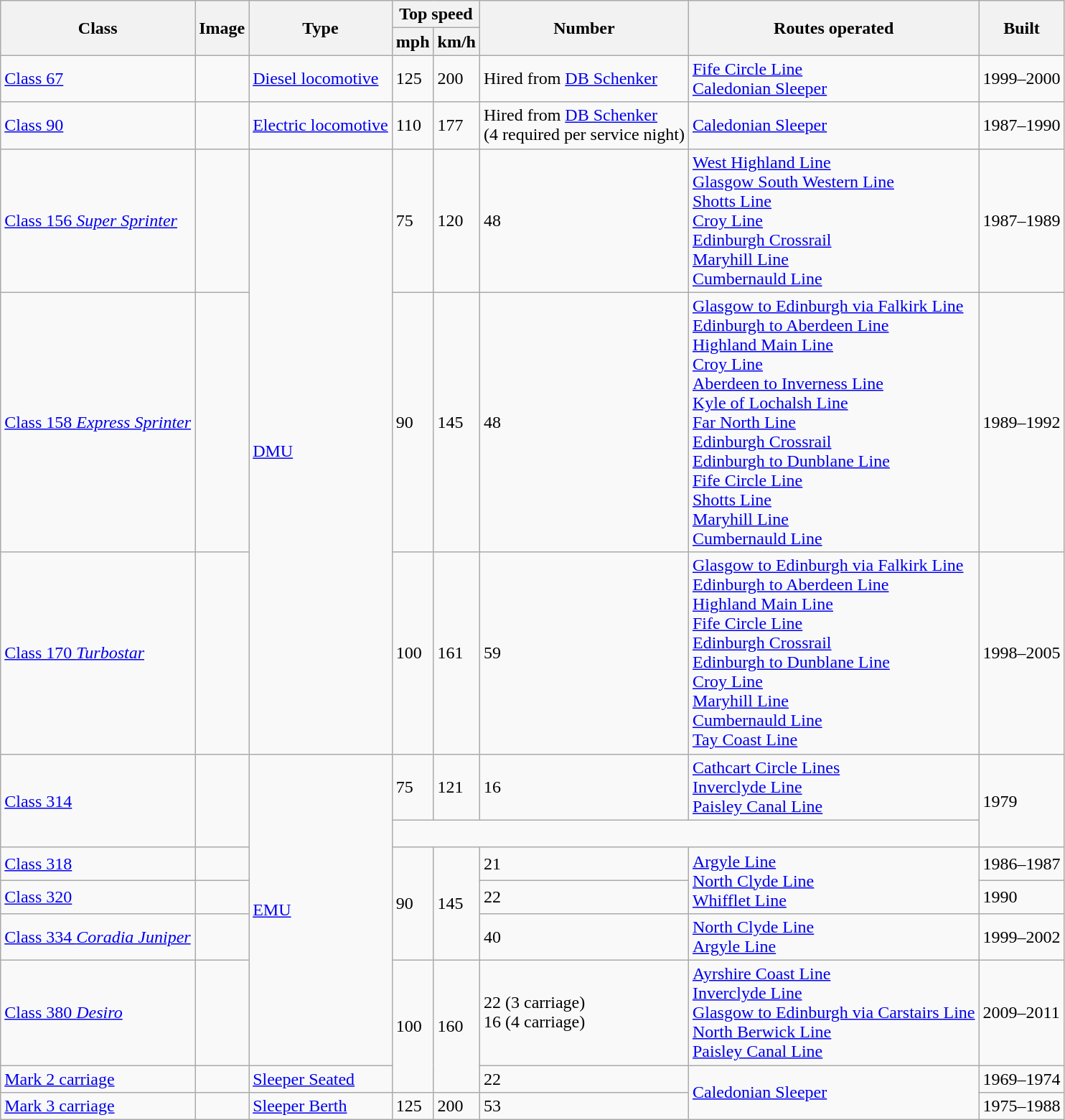<table class="wikitable">
<tr ---- bgcolor=#f9f9f9>
<th rowspan="2">Class</th>
<th rowspan="2">Image</th>
<th rowspan="2">Type</th>
<th colspan="2">Top speed</th>
<th rowspan="2">Number</th>
<th rowspan="2">Routes operated</th>
<th rowspan="2">Built</th>
</tr>
<tr ---- bgcolor=#f9f9f9>
<th>mph</th>
<th>km/h</th>
</tr>
<tr>
<td><a href='#'>Class 67</a></td>
<td></td>
<td><a href='#'>Diesel locomotive</a></td>
<td>125</td>
<td>200</td>
<td>Hired from <a href='#'>DB Schenker</a></td>
<td><a href='#'>Fife Circle Line</a><br><a href='#'>Caledonian Sleeper</a></td>
<td>1999–2000</td>
</tr>
<tr>
<td><a href='#'>Class 90</a></td>
<td></td>
<td><a href='#'>Electric locomotive</a></td>
<td>110</td>
<td>177</td>
<td>Hired from <a href='#'>DB Schenker</a><br>(4 required per service night)</td>
<td><a href='#'>Caledonian Sleeper</a></td>
<td>1987–1990</td>
</tr>
<tr>
<td><a href='#'>Class 156 <em>Super Sprinter</em></a></td>
<td></td>
<td rowspan="3"><a href='#'>DMU</a></td>
<td>75</td>
<td>120</td>
<td>48</td>
<td><a href='#'>West Highland Line</a><br><a href='#'>Glasgow South Western Line</a><br><a href='#'>Shotts Line</a><br><a href='#'>Croy Line</a><br><a href='#'>Edinburgh Crossrail</a><br><a href='#'>Maryhill Line</a><br><a href='#'>Cumbernauld Line</a></td>
<td>1987–1989</td>
</tr>
<tr>
<td><a href='#'>Class 158 <em>Express Sprinter</em></a></td>
<td></td>
<td>90</td>
<td>145</td>
<td>48</td>
<td><a href='#'>Glasgow to Edinburgh via Falkirk Line</a><br><a href='#'>Edinburgh to Aberdeen Line</a><br><a href='#'>Highland Main Line</a><br><a href='#'>Croy Line</a><br><a href='#'>Aberdeen to Inverness Line</a><br><a href='#'>Kyle of Lochalsh Line</a><br><a href='#'>Far North Line</a><br><a href='#'>Edinburgh Crossrail</a><br><a href='#'>Edinburgh to Dunblane Line</a><br><a href='#'>Fife Circle Line</a><br><a href='#'>Shotts Line</a><br><a href='#'>Maryhill Line</a><br><a href='#'>Cumbernauld Line</a></td>
<td>1989–1992</td>
</tr>
<tr>
<td><a href='#'>Class 170 <em>Turbostar</em></a></td>
<td></td>
<td>100</td>
<td>161</td>
<td>59</td>
<td><a href='#'>Glasgow to Edinburgh via Falkirk Line</a><br><a href='#'>Edinburgh to Aberdeen Line</a><br><a href='#'>Highland Main Line</a><br><a href='#'>Fife Circle Line</a><br><a href='#'>Edinburgh Crossrail</a><br><a href='#'>Edinburgh to Dunblane Line</a><br><a href='#'>Croy Line</a><br><a href='#'>Maryhill Line</a><br><a href='#'>Cumbernauld Line</a><br><a href='#'>Tay Coast Line</a></td>
<td>1998–2005</td>
</tr>
<tr>
<td rowspan="2"><a href='#'>Class 314</a></td>
<td rowspan="2"></td>
<td rowspan="6"><a href='#'>EMU</a></td>
<td>75</td>
<td>121</td>
<td>16</td>
<td><a href='#'>Cathcart Circle Lines</a><br><a href='#'>Inverclyde Line</a><br><a href='#'>Paisley Canal Line</a></td>
<td rowspan="2">1979</td>
</tr>
<tr>
<td colspan="4"><br></td>
</tr>
<tr>
<td><a href='#'>Class 318</a></td>
<td></td>
<td rowspan="3">90</td>
<td rowspan="3">145</td>
<td>21</td>
<td rowspan="2"><a href='#'>Argyle Line</a><br><a href='#'>North Clyde Line</a><br><a href='#'>Whifflet Line</a></td>
<td>1986–1987</td>
</tr>
<tr>
<td><a href='#'>Class 320</a></td>
<td></td>
<td>22</td>
<td>1990</td>
</tr>
<tr>
<td><a href='#'>Class 334 <em>Coradia Juniper</em></a></td>
<td></td>
<td>40</td>
<td><a href='#'>North Clyde Line</a><br><a href='#'>Argyle Line</a><br></td>
<td>1999–2002</td>
</tr>
<tr>
<td><a href='#'>Class 380 <em>Desiro</em></a></td>
<td></td>
<td rowspan="2">100</td>
<td rowspan="2">160</td>
<td>22 (3 carriage)<br>16 (4 carriage)</td>
<td><a href='#'>Ayrshire Coast Line</a><br><a href='#'>Inverclyde Line</a><br><a href='#'>Glasgow to Edinburgh via Carstairs Line</a><br><a href='#'>North Berwick Line</a><br><a href='#'>Paisley Canal Line</a></td>
<td>2009–2011</td>
</tr>
<tr>
<td><a href='#'>Mark 2 carriage</a></td>
<td></td>
<td><a href='#'>Sleeper Seated</a></td>
<td>22</td>
<td rowspan="2"><a href='#'>Caledonian Sleeper</a></td>
<td>1969–1974</td>
</tr>
<tr>
<td><a href='#'>Mark 3 carriage</a></td>
<td></td>
<td><a href='#'>Sleeper Berth</a></td>
<td>125</td>
<td>200</td>
<td>53</td>
<td>1975–1988</td>
</tr>
</table>
